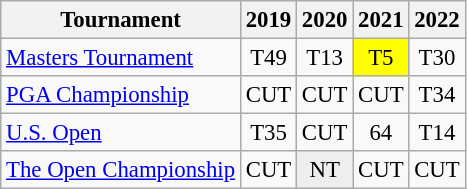<table class="wikitable" style="font-size:95%;text-align:center;">
<tr>
<th>Tournament</th>
<th>2019</th>
<th>2020</th>
<th>2021</th>
<th>2022</th>
</tr>
<tr>
<td align=left><a href='#'>Masters Tournament</a></td>
<td>T49</td>
<td>T13</td>
<td style="background:yellow;">T5</td>
<td>T30</td>
</tr>
<tr>
<td align=left><a href='#'>PGA Championship</a></td>
<td>CUT</td>
<td>CUT</td>
<td>CUT</td>
<td>T34</td>
</tr>
<tr>
<td align=left><a href='#'>U.S. Open</a></td>
<td>T35</td>
<td>CUT</td>
<td>64</td>
<td>T14</td>
</tr>
<tr>
<td align=left><a href='#'>The Open Championship</a></td>
<td>CUT</td>
<td style="background:#eeeeee;">NT</td>
<td>CUT</td>
<td>CUT</td>
</tr>
</table>
